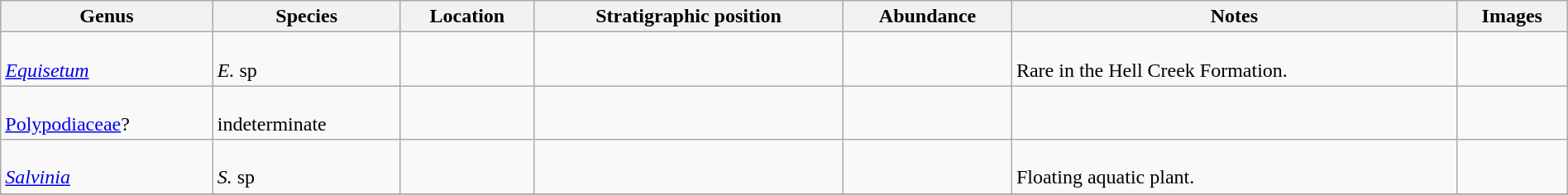<table class="wikitable sortable"  style="margin:auto; width:100%;">
<tr>
<th>Genus</th>
<th>Species</th>
<th>Location</th>
<th>Stratigraphic position</th>
<th>Abundance</th>
<th>Notes</th>
<th>Images</th>
</tr>
<tr>
<td><br><em><a href='#'>Equisetum</a></em></td>
<td><br><em>E.</em> sp</td>
<td></td>
<td></td>
<td></td>
<td><br>Rare in the Hell Creek Formation.</td>
<td><br></td>
</tr>
<tr>
<td><br><a href='#'>Polypodiaceae</a>?</td>
<td><br>indeterminate</td>
<td></td>
<td></td>
<td></td>
<td></td>
<td></td>
</tr>
<tr>
<td><br><em><a href='#'>Salvinia</a></em></td>
<td><br><em>S.</em> sp</td>
<td></td>
<td></td>
<td></td>
<td><br>Floating aquatic plant.</td>
<td><br></td>
</tr>
<tr>
</tr>
</table>
